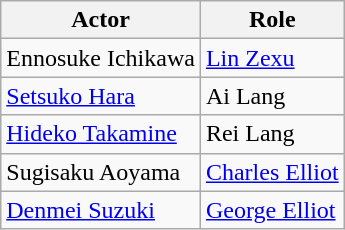<table class="wikitable">
<tr>
<th>Actor</th>
<th>Role</th>
</tr>
<tr>
<td>Ennosuke Ichikawa</td>
<td><a href='#'>Lin Zexu</a></td>
</tr>
<tr>
<td><a href='#'>Setsuko Hara</a></td>
<td>Ai Lang</td>
</tr>
<tr>
<td><a href='#'>Hideko Takamine</a></td>
<td>Rei Lang</td>
</tr>
<tr>
<td>Sugisaku Aoyama</td>
<td><a href='#'>Charles Elliot</a></td>
</tr>
<tr>
<td><a href='#'>Denmei Suzuki</a></td>
<td><a href='#'>George Elliot</a></td>
</tr>
</table>
